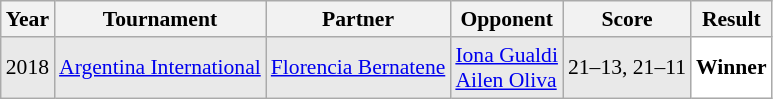<table class="sortable wikitable" style="font-size: 90%;">
<tr>
<th>Year</th>
<th>Tournament</th>
<th>Partner</th>
<th>Opponent</th>
<th>Score</th>
<th>Result</th>
</tr>
<tr style="background:#E9E9E9">
<td align="center">2018</td>
<td align="left"><a href='#'>Argentina International</a></td>
<td align="left"> <a href='#'>Florencia Bernatene</a></td>
<td align="left"> <a href='#'>Iona Gualdi</a> <br>  <a href='#'>Ailen Oliva</a></td>
<td align="left">21–13, 21–11</td>
<td style="text-align:left; background:white"> <strong>Winner</strong></td>
</tr>
</table>
